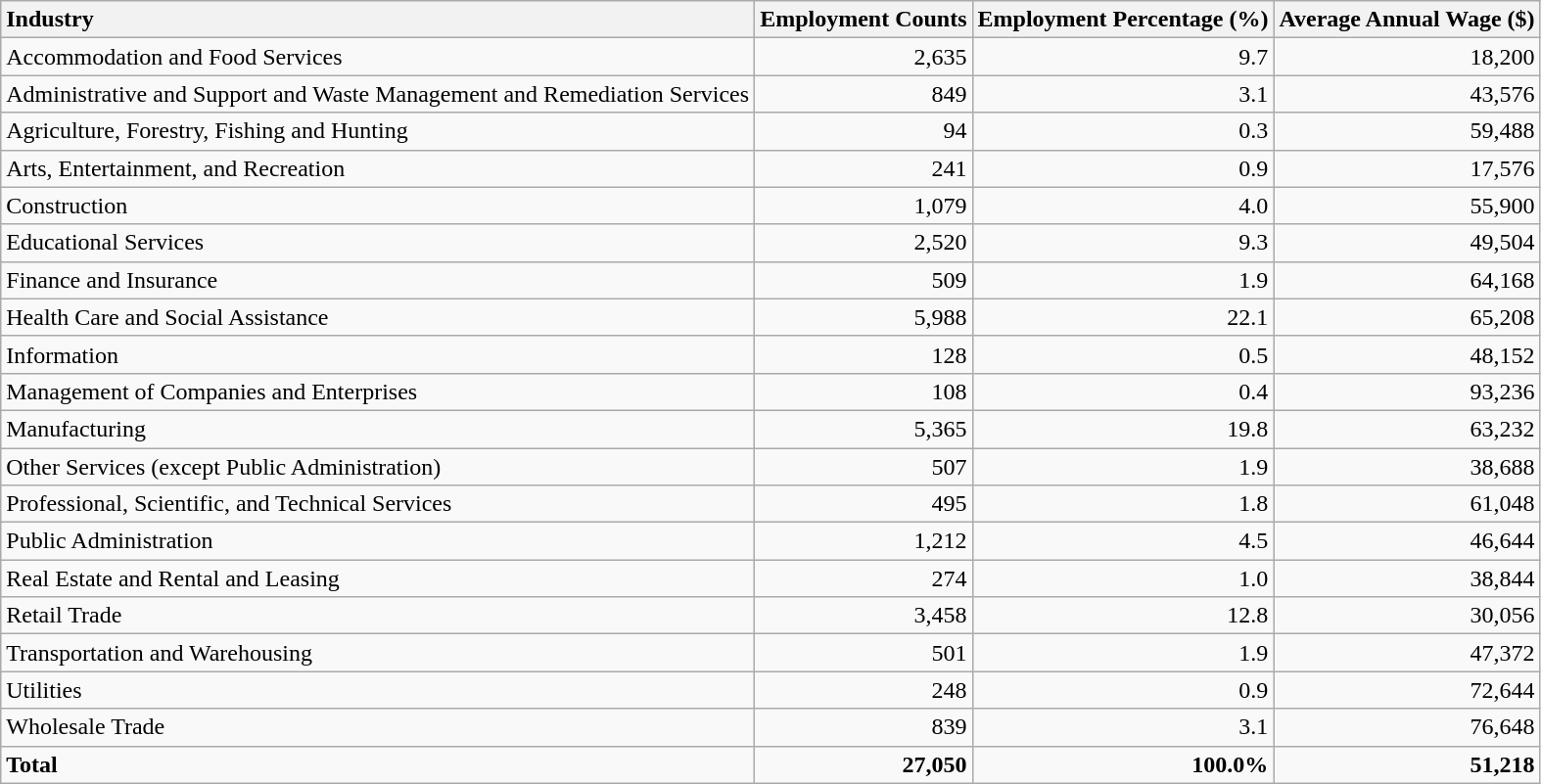<table class="wikitable sortable">
<tr>
<th style="text-align:left;">Industry</th>
<th style="text-align:right;">Employment Counts</th>
<th style="text-align:right;">Employment Percentage (%)</th>
<th style="text-align:right;">Average Annual Wage ($)</th>
</tr>
<tr>
<td style="text-align:left;">Accommodation and Food Services</td>
<td style="text-align:right;">2,635</td>
<td style="text-align:right;">9.7</td>
<td style="text-align:right;">18,200</td>
</tr>
<tr>
<td style="text-align:left;">Administrative and Support and Waste Management and Remediation Services</td>
<td style="text-align:right;">849</td>
<td style="text-align:right;">3.1</td>
<td style="text-align:right;">43,576</td>
</tr>
<tr>
<td style="text-align:left;">Agriculture, Forestry, Fishing and Hunting</td>
<td style="text-align:right;">94</td>
<td style="text-align:right;">0.3</td>
<td style="text-align:right;">59,488</td>
</tr>
<tr>
<td style="text-align:left;">Arts, Entertainment, and Recreation</td>
<td style="text-align:right;">241</td>
<td style="text-align:right;">0.9</td>
<td style="text-align:right;">17,576</td>
</tr>
<tr>
<td style="text-align:left;">Construction</td>
<td style="text-align:right;">1,079</td>
<td style="text-align:right;">4.0</td>
<td style="text-align:right;">55,900</td>
</tr>
<tr>
<td style="text-align:left;">Educational Services</td>
<td style="text-align:right;">2,520</td>
<td style="text-align:right;">9.3</td>
<td style="text-align:right;">49,504</td>
</tr>
<tr>
<td style="text-align:left;">Finance and Insurance</td>
<td style="text-align:right;">509</td>
<td style="text-align:right;">1.9</td>
<td style="text-align:right;">64,168</td>
</tr>
<tr>
<td style="text-align:left;">Health Care and Social Assistance</td>
<td style="text-align:right;">5,988</td>
<td style="text-align:right;">22.1</td>
<td style="text-align:right;">65,208</td>
</tr>
<tr>
<td style="text-align:left;">Information</td>
<td style="text-align:right;">128</td>
<td style="text-align:right;">0.5</td>
<td style="text-align:right;">48,152</td>
</tr>
<tr>
<td style="text-align:left;">Management of Companies and Enterprises</td>
<td style="text-align:right;">108</td>
<td style="text-align:right;">0.4</td>
<td style="text-align:right;">93,236</td>
</tr>
<tr>
<td style="text-align:left;">Manufacturing</td>
<td style="text-align:right;">5,365</td>
<td style="text-align:right;">19.8</td>
<td style="text-align:right;">63,232</td>
</tr>
<tr>
<td style="text-align:left;">Other Services (except Public Administration)</td>
<td style="text-align:right;">507</td>
<td style="text-align:right;">1.9</td>
<td style="text-align:right;">38,688</td>
</tr>
<tr>
<td style="text-align:left;">Professional, Scientific, and Technical Services</td>
<td style="text-align:right;">495</td>
<td style="text-align:right;">1.8</td>
<td style="text-align:right;">61,048</td>
</tr>
<tr>
<td style="text-align:left;">Public Administration</td>
<td style="text-align:right;">1,212</td>
<td style="text-align:right;">4.5</td>
<td style="text-align:right;">46,644</td>
</tr>
<tr>
<td style="text-align:left;">Real Estate and Rental and Leasing</td>
<td style="text-align:right;">274</td>
<td style="text-align:right;">1.0</td>
<td style="text-align:right;">38,844</td>
</tr>
<tr>
<td style="text-align:left;">Retail Trade</td>
<td style="text-align:right;">3,458</td>
<td style="text-align:right;">12.8</td>
<td style="text-align:right;">30,056</td>
</tr>
<tr>
<td style="text-align:left;">Transportation and Warehousing</td>
<td style="text-align:right;">501</td>
<td style="text-align:right;">1.9</td>
<td style="text-align:right;">47,372</td>
</tr>
<tr>
<td style="text-align:left;">Utilities</td>
<td style="text-align:right;">248</td>
<td style="text-align:right;">0.9</td>
<td style="text-align:right;">72,644</td>
</tr>
<tr>
<td style="text-align:left;">Wholesale Trade</td>
<td style="text-align:right;">839</td>
<td style="text-align:right;">3.1</td>
<td style="text-align:right;">76,648</td>
</tr>
<tr>
<td style="text-align:left; font-weight:bold;"><strong>Total</strong></td>
<td style="text-align:right; font-weight:bold;"><strong>27,050</strong></td>
<td style="text-align:right; font-weight:bold;"><strong>100.0%</strong></td>
<td style="text-align:right; font-weight:bold;"><strong>51,218</strong></td>
</tr>
</table>
